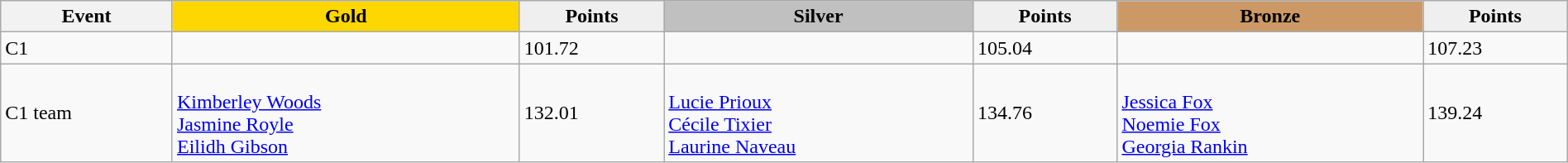<table class="wikitable" width=100%>
<tr>
<th>Event</th>
<td align=center bgcolor="gold"><strong>Gold</strong></td>
<td align=center bgcolor="EFEFEF"><strong>Points</strong></td>
<td align=center bgcolor="silver"><strong>Silver</strong></td>
<td align=center bgcolor="EFEFEF"><strong>Points</strong></td>
<td align=center bgcolor="CC9966"><strong>Bronze</strong></td>
<td align=center bgcolor="EFEFEF"><strong>Points</strong></td>
</tr>
<tr>
<td>C1</td>
<td></td>
<td>101.72</td>
<td></td>
<td>105.04</td>
<td></td>
<td>107.23</td>
</tr>
<tr>
<td>C1 team</td>
<td><br><a href='#'>Kimberley Woods</a><br><a href='#'>Jasmine Royle</a><br><a href='#'>Eilidh Gibson</a></td>
<td>132.01</td>
<td><br><a href='#'>Lucie Prioux</a><br><a href='#'>Cécile Tixier</a><br><a href='#'>Laurine Naveau</a></td>
<td>134.76</td>
<td><br><a href='#'>Jessica Fox</a><br><a href='#'>Noemie Fox</a><br><a href='#'>Georgia Rankin</a></td>
<td>139.24</td>
</tr>
</table>
